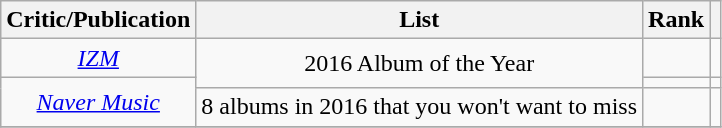<table class="wikitable">
<tr>
<th>Critic/Publication</th>
<th>List</th>
<th>Rank</th>
<th></th>
</tr>
<tr>
<td align="center"><em><a href='#'>IZM</a></em></td>
<td align="center" rowspan="2">2016 Album of the Year</td>
<td align="center"></td>
<td align="center"></td>
</tr>
<tr>
<td align="center" rowspan="2"><em><a href='#'>Naver Music</a></em></td>
<td align="center"></td>
<td align="center"></td>
</tr>
<tr>
<td align="center">8 albums in 2016 that you won't want to miss</td>
<td align="center"></td>
<td align="center"></td>
</tr>
<tr>
</tr>
</table>
